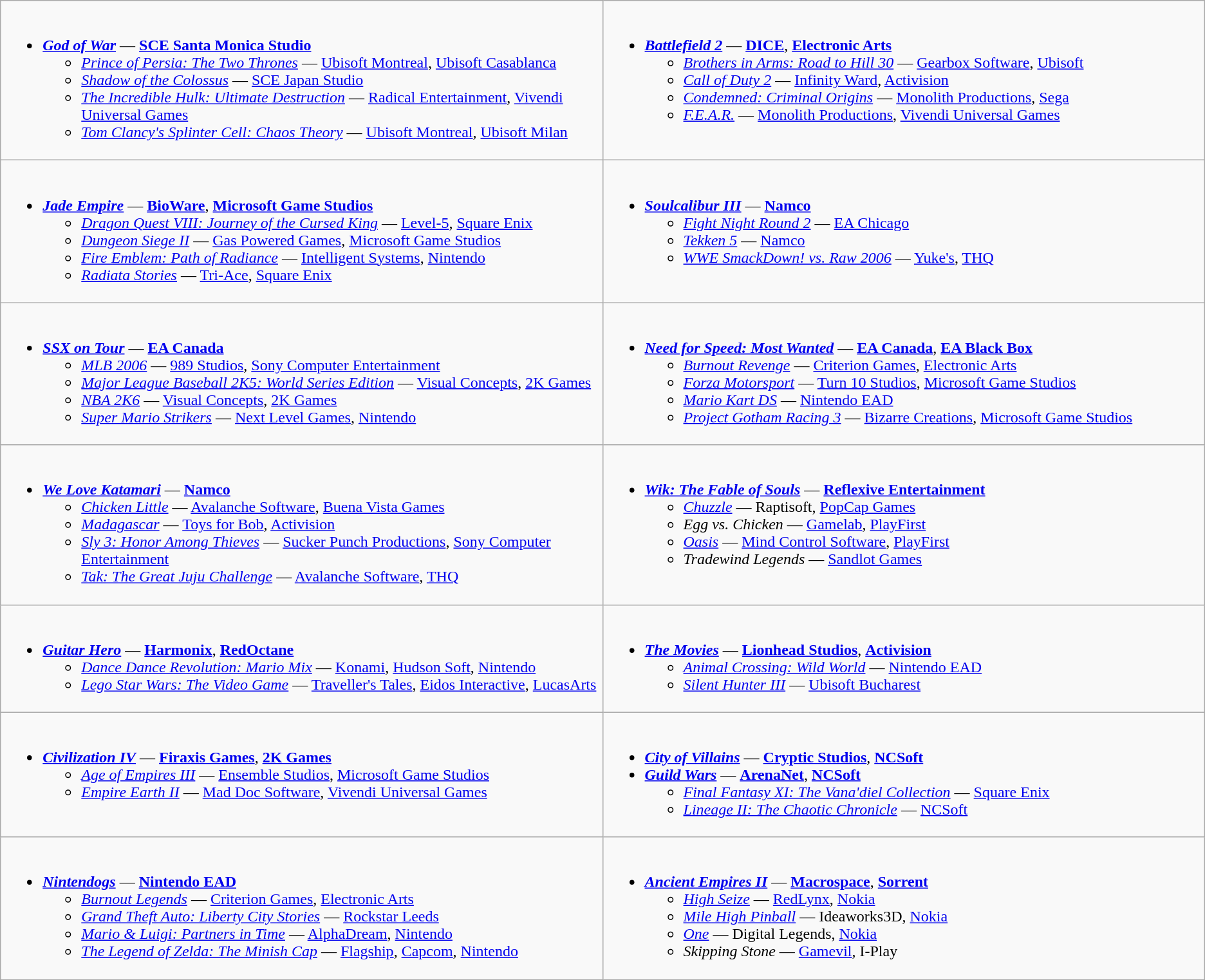<table class="wikitable">
<tr>
<td valign="top" width="50%"><br><ul><li><strong><em><a href='#'>God of War</a></em></strong> — <strong><a href='#'>SCE Santa Monica Studio</a></strong><ul><li><em><a href='#'>Prince of Persia: The Two Thrones</a></em> — <a href='#'>Ubisoft Montreal</a>, <a href='#'>Ubisoft Casablanca</a></li><li><em><a href='#'>Shadow of the Colossus</a></em> — <a href='#'>SCE Japan Studio</a></li><li><em><a href='#'>The Incredible Hulk: Ultimate Destruction</a></em> — <a href='#'>Radical Entertainment</a>, <a href='#'>Vivendi Universal Games</a></li><li><em><a href='#'>Tom Clancy's Splinter Cell: Chaos Theory</a></em> — <a href='#'>Ubisoft Montreal</a>, <a href='#'>Ubisoft Milan</a></li></ul></li></ul></td>
<td valign="top" width="50%"><br><ul><li><strong><em><a href='#'>Battlefield 2</a></em></strong> — <strong><a href='#'>DICE</a></strong>, <strong><a href='#'>Electronic Arts</a></strong><ul><li><em><a href='#'>Brothers in Arms: Road to Hill 30</a></em> — <a href='#'>Gearbox Software</a>, <a href='#'>Ubisoft</a></li><li><em><a href='#'>Call of Duty 2</a></em> — <a href='#'>Infinity Ward</a>, <a href='#'>Activision</a></li><li><em><a href='#'>Condemned: Criminal Origins</a></em> — <a href='#'>Monolith Productions</a>, <a href='#'>Sega</a></li><li><em><a href='#'>F.E.A.R.</a></em> — <a href='#'>Monolith Productions</a>, <a href='#'>Vivendi Universal Games</a></li></ul></li></ul></td>
</tr>
<tr>
<td valign="top" width="50%"><br><ul><li><strong><em><a href='#'>Jade Empire</a></em></strong> — <strong><a href='#'>BioWare</a></strong>, <strong><a href='#'>Microsoft Game Studios</a></strong><ul><li><em><a href='#'>Dragon Quest VIII: Journey of the Cursed King</a></em> — <a href='#'>Level-5</a>, <a href='#'>Square Enix</a></li><li><em><a href='#'>Dungeon Siege II</a></em> — <a href='#'>Gas Powered Games</a>, <a href='#'>Microsoft Game Studios</a></li><li><em><a href='#'>Fire Emblem: Path of Radiance</a></em> — <a href='#'>Intelligent Systems</a>, <a href='#'>Nintendo</a></li><li><em><a href='#'>Radiata Stories</a></em> — <a href='#'>Tri-Ace</a>, <a href='#'>Square Enix</a></li></ul></li></ul></td>
<td valign="top" width="50%"><br><ul><li><strong><em><a href='#'>Soulcalibur III</a></em></strong> — <strong><a href='#'>Namco</a></strong><ul><li><em><a href='#'>Fight Night Round 2</a></em> — <a href='#'>EA Chicago</a></li><li><em><a href='#'>Tekken 5</a></em> — <a href='#'>Namco</a></li><li><em><a href='#'>WWE SmackDown! vs. Raw 2006</a></em> — <a href='#'>Yuke's</a>, <a href='#'>THQ</a></li></ul></li></ul></td>
</tr>
<tr>
<td valign="top" width="50%"><br><ul><li><strong><em><a href='#'>SSX on Tour</a></em></strong> — <strong><a href='#'>EA Canada</a></strong><ul><li><em><a href='#'>MLB 2006</a></em> — <a href='#'>989 Studios</a>, <a href='#'>Sony Computer Entertainment</a></li><li><em><a href='#'>Major League Baseball 2K5: World Series Edition</a></em> — <a href='#'>Visual Concepts</a>, <a href='#'>2K Games</a></li><li><em><a href='#'>NBA 2K6</a></em> — <a href='#'>Visual Concepts</a>, <a href='#'>2K Games</a></li><li><em><a href='#'>Super Mario Strikers</a></em> — <a href='#'>Next Level Games</a>, <a href='#'>Nintendo</a></li></ul></li></ul></td>
<td valign="top" width="50%"><br><ul><li><strong><em><a href='#'>Need for Speed: Most Wanted</a></em></strong> — <strong><a href='#'>EA Canada</a></strong>, <strong><a href='#'>EA Black Box</a></strong><ul><li><em><a href='#'>Burnout Revenge</a></em> — <a href='#'>Criterion Games</a>, <a href='#'>Electronic Arts</a></li><li><em><a href='#'>Forza Motorsport</a></em> — <a href='#'>Turn 10 Studios</a>, <a href='#'>Microsoft Game Studios</a></li><li><em><a href='#'>Mario Kart DS</a></em> — <a href='#'>Nintendo EAD</a></li><li><em><a href='#'>Project Gotham Racing 3</a></em> — <a href='#'>Bizarre Creations</a>, <a href='#'>Microsoft Game Studios</a></li></ul></li></ul></td>
</tr>
<tr>
<td valign="top" width="50%"><br><ul><li><strong><em><a href='#'>We Love Katamari</a></em></strong> — <strong><a href='#'>Namco</a></strong><ul><li><em><a href='#'>Chicken Little</a></em> — <a href='#'>Avalanche Software</a>, <a href='#'>Buena Vista Games</a></li><li><em><a href='#'>Madagascar</a></em> — <a href='#'>Toys for Bob</a>, <a href='#'>Activision</a></li><li><em><a href='#'>Sly 3: Honor Among Thieves</a></em> — <a href='#'>Sucker Punch Productions</a>, <a href='#'>Sony Computer Entertainment</a></li><li><em><a href='#'>Tak: The Great Juju Challenge</a></em> — <a href='#'>Avalanche Software</a>, <a href='#'>THQ</a></li></ul></li></ul></td>
<td valign="top" width="50%"><br><ul><li><strong><em><a href='#'>Wik: The Fable of Souls</a></em></strong> — <strong><a href='#'>Reflexive Entertainment</a></strong><ul><li><em><a href='#'>Chuzzle</a></em> — Raptisoft, <a href='#'>PopCap Games</a></li><li><em>Egg vs. Chicken</em> — <a href='#'>Gamelab</a>, <a href='#'>PlayFirst</a></li><li><em><a href='#'>Oasis</a></em> — <a href='#'>Mind Control Software</a>, <a href='#'>PlayFirst</a></li><li><em>Tradewind Legends</em> — <a href='#'>Sandlot Games</a></li></ul></li></ul></td>
</tr>
<tr>
<td valign="top" width="50%"><br><ul><li><strong><em><a href='#'>Guitar Hero</a></em></strong> — <strong><a href='#'>Harmonix</a></strong>, <strong><a href='#'>RedOctane</a></strong><ul><li><em><a href='#'>Dance Dance Revolution: Mario Mix</a></em> — <a href='#'>Konami</a>, <a href='#'>Hudson Soft</a>, <a href='#'>Nintendo</a></li><li><em><a href='#'>Lego Star Wars: The Video Game</a></em> — <a href='#'>Traveller's Tales</a>, <a href='#'>Eidos Interactive</a>, <a href='#'>LucasArts</a></li></ul></li></ul></td>
<td valign="top" width="50%"><br><ul><li><strong><em><a href='#'>The Movies</a></em></strong> — <strong><a href='#'>Lionhead Studios</a></strong>, <strong><a href='#'>Activision</a></strong><ul><li><em><a href='#'>Animal Crossing: Wild World</a></em> — <a href='#'>Nintendo EAD</a></li><li><em><a href='#'>Silent Hunter III</a></em> — <a href='#'>Ubisoft Bucharest</a></li></ul></li></ul></td>
</tr>
<tr>
<td valign="top" width="50%"><br><ul><li><strong><em><a href='#'>Civilization IV</a></em></strong> — <strong><a href='#'>Firaxis Games</a></strong>, <strong><a href='#'>2K Games</a></strong><ul><li><em><a href='#'>Age of Empires III</a></em> — <a href='#'>Ensemble Studios</a>, <a href='#'>Microsoft Game Studios</a></li><li><em><a href='#'>Empire Earth II</a></em> — <a href='#'>Mad Doc Software</a>, <a href='#'>Vivendi Universal Games</a></li></ul></li></ul></td>
<td valign="top" width="50%"><br><ul><li><strong><em><a href='#'>City of Villains</a></em></strong> — <strong><a href='#'>Cryptic Studios</a></strong>, <strong><a href='#'>NCSoft</a></strong></li><li><strong><em><a href='#'>Guild Wars</a></em></strong> — <strong><a href='#'>ArenaNet</a></strong>, <strong><a href='#'>NCSoft</a></strong><ul><li><em><a href='#'>Final Fantasy XI: The Vana'diel Collection</a></em> — <a href='#'>Square Enix</a></li><li><em><a href='#'>Lineage II: The Chaotic Chronicle</a></em> — <a href='#'>NCSoft</a></li></ul></li></ul></td>
</tr>
<tr>
<td valign="top" width="50%"><br><ul><li><strong><em><a href='#'>Nintendogs</a></em></strong> — <strong><a href='#'>Nintendo EAD</a></strong><ul><li><em><a href='#'>Burnout Legends</a></em> — <a href='#'>Criterion Games</a>, <a href='#'>Electronic Arts</a></li><li><em><a href='#'>Grand Theft Auto: Liberty City Stories</a></em> — <a href='#'>Rockstar Leeds</a></li><li><em><a href='#'>Mario & Luigi: Partners in Time</a></em> — <a href='#'>AlphaDream</a>, <a href='#'>Nintendo</a></li><li><em><a href='#'>The Legend of Zelda: The Minish Cap</a></em> — <a href='#'>Flagship</a>, <a href='#'>Capcom</a>, <a href='#'>Nintendo</a></li></ul></li></ul></td>
<td valign="top" width="50%"><br><ul><li><strong><em><a href='#'>Ancient Empires II</a></em></strong> — <strong><a href='#'>Macrospace</a></strong>, <strong><a href='#'>Sorrent</a></strong><ul><li><em><a href='#'>High Seize</a></em> — <a href='#'>RedLynx</a>, <a href='#'>Nokia</a></li><li><em><a href='#'>Mile High Pinball</a></em> — Ideaworks3D, <a href='#'>Nokia</a></li><li><em><a href='#'>One</a></em> — Digital Legends, <a href='#'>Nokia</a></li><li><em>Skipping Stone</em> — <a href='#'>Gamevil</a>, I-Play</li></ul></li></ul></td>
</tr>
</table>
